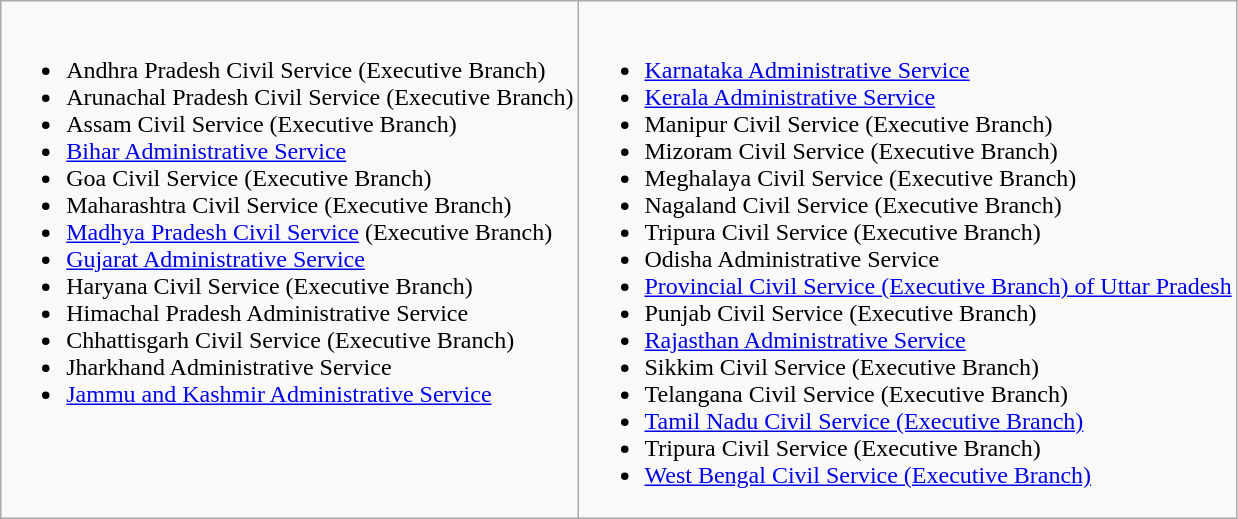<table class="wikitable">
<tr>
<td valign="top"><br><ul><li>Andhra Pradesh Civil Service (Executive Branch)</li><li>Arunachal Pradesh Civil Service (Executive Branch)</li><li>Assam Civil Service (Executive Branch)</li><li><a href='#'>Bihar Administrative Service</a></li><li>Goa Civil Service (Executive Branch)</li><li>Maharashtra Civil Service (Executive Branch)</li><li><a href='#'>Madhya Pradesh Civil Service</a> (Executive Branch)</li><li><a href='#'>Gujarat Administrative Service</a></li><li>Haryana Civil Service (Executive Branch)</li><li>Himachal Pradesh Administrative Service</li><li>Chhattisgarh Civil Service (Executive Branch)</li><li>Jharkhand Administrative Service</li><li><a href='#'>Jammu and Kashmir Administrative Service</a></li></ul></td>
<td valign="top"><br><ul><li><a href='#'>Karnataka Administrative Service</a></li><li><a href='#'>Kerala Administrative Service</a></li><li>Manipur Civil Service (Executive Branch)</li><li>Mizoram Civil Service (Executive Branch)</li><li>Meghalaya Civil  Service (Executive Branch)</li><li>Nagaland Civil Service (Executive Branch)</li><li>Tripura Civil Service (Executive Branch)</li><li>Odisha Administrative Service</li><li><a href='#'>Provincial Civil Service (Executive Branch) of Uttar Pradesh</a></li><li>Punjab Civil Service (Executive Branch)</li><li><a href='#'>Rajasthan Administrative Service</a></li><li>Sikkim Civil Service (Executive Branch)</li><li>Telangana Civil Service (Executive Branch)</li><li><a href='#'>Tamil Nadu Civil Service (Executive Branch)</a></li><li>Tripura Civil Service (Executive Branch)</li><li><a href='#'>West Bengal Civil Service (Executive Branch)</a></li></ul></td>
</tr>
</table>
